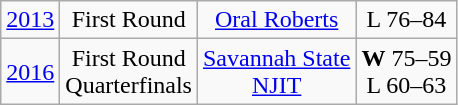<table class="wikitable">
<tr align="center">
<td><a href='#'>2013</a></td>
<td>First Round</td>
<td><a href='#'>Oral Roberts</a></td>
<td>L 76–84</td>
</tr>
<tr align="center">
<td><a href='#'>2016</a></td>
<td>First Round<br>Quarterfinals</td>
<td><a href='#'>Savannah State</a><br><a href='#'>NJIT</a></td>
<td><strong>W</strong> 75–59<br>L 60–63</td>
</tr>
</table>
